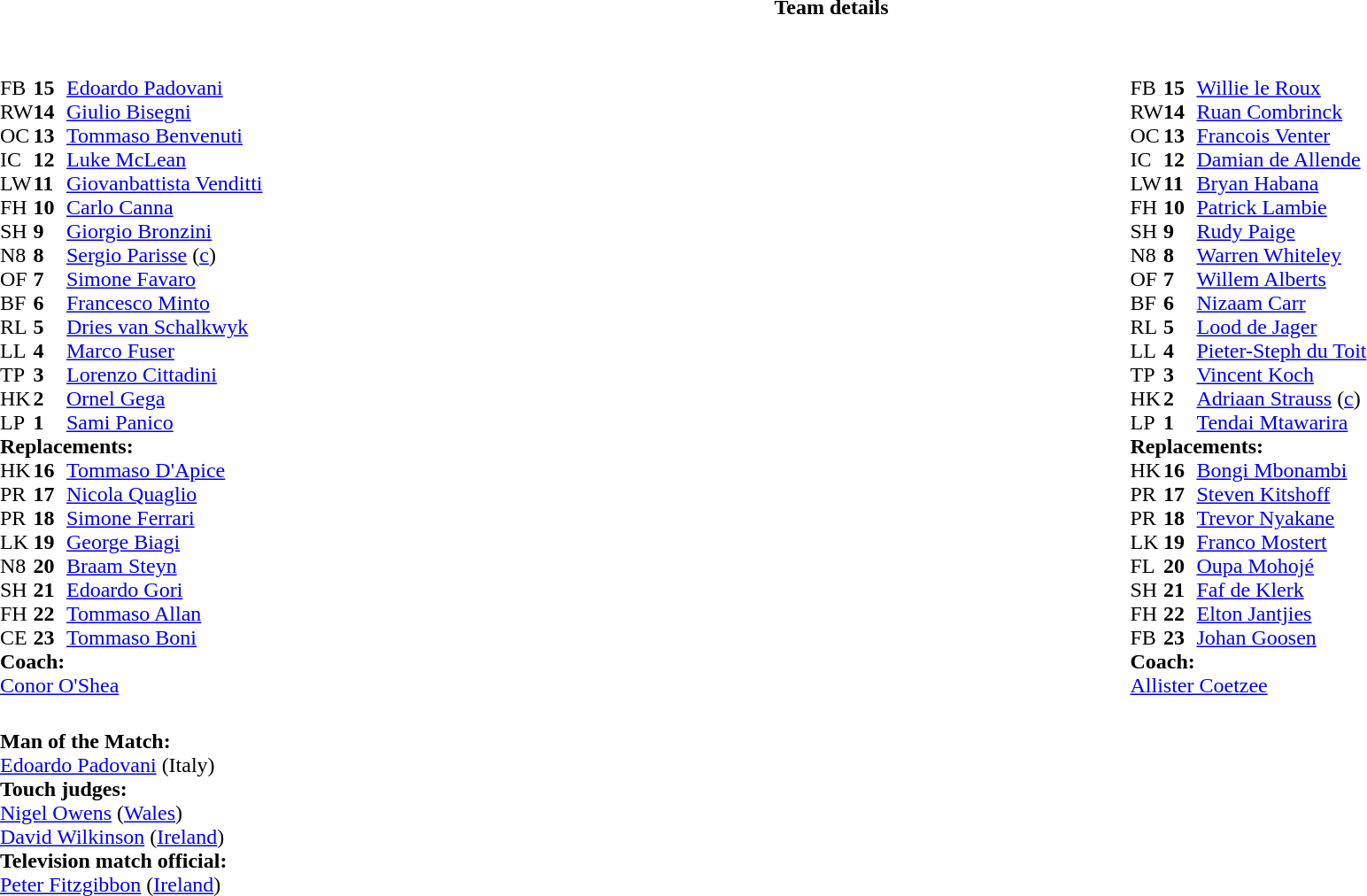<table border="0" width="100%" class="collapsible collapsed">
<tr>
<th>Team details</th>
</tr>
<tr>
<td><br><table width="100%">
<tr>
<td valign="top" width="50%"><br><table style="font-size: 100%" cellspacing="0" cellpadding="0">
<tr>
<th width="25"></th>
<th width="25"></th>
</tr>
<tr>
<td>FB</td>
<td><strong>15</strong></td>
<td><a href='#'>Edoardo Padovani</a></td>
</tr>
<tr>
<td>RW</td>
<td><strong>14</strong></td>
<td><a href='#'>Giulio Bisegni</a></td>
</tr>
<tr>
<td>OC</td>
<td><strong>13</strong></td>
<td><a href='#'>Tommaso Benvenuti</a></td>
</tr>
<tr>
<td>IC</td>
<td><strong>12</strong></td>
<td><a href='#'>Luke McLean</a></td>
</tr>
<tr>
<td>LW</td>
<td><strong>11</strong></td>
<td><a href='#'>Giovanbattista Venditti</a></td>
</tr>
<tr>
<td>FH</td>
<td><strong>10</strong></td>
<td><a href='#'>Carlo Canna</a></td>
<td></td>
<td></td>
</tr>
<tr>
<td>SH</td>
<td><strong>9</strong></td>
<td><a href='#'>Giorgio Bronzini</a></td>
<td></td>
<td></td>
</tr>
<tr>
<td>N8</td>
<td><strong>8</strong></td>
<td><a href='#'>Sergio Parisse</a> (<a href='#'>c</a>)</td>
</tr>
<tr>
<td>OF</td>
<td><strong>7</strong></td>
<td><a href='#'>Simone Favaro</a></td>
</tr>
<tr>
<td>BF</td>
<td><strong>6</strong></td>
<td><a href='#'>Francesco Minto</a></td>
<td></td>
<td></td>
</tr>
<tr>
<td>RL</td>
<td><strong>5</strong></td>
<td><a href='#'>Dries van Schalkwyk</a></td>
<td></td>
<td></td>
</tr>
<tr>
<td>LL</td>
<td><strong>4</strong></td>
<td><a href='#'>Marco Fuser</a></td>
<td></td>
</tr>
<tr>
<td>TP</td>
<td><strong>3</strong></td>
<td><a href='#'>Lorenzo Cittadini</a></td>
<td></td>
<td></td>
</tr>
<tr>
<td>HK</td>
<td><strong>2</strong></td>
<td><a href='#'>Ornel Gega</a></td>
</tr>
<tr>
<td>LP</td>
<td><strong>1</strong></td>
<td><a href='#'>Sami Panico</a></td>
<td></td>
<td></td>
</tr>
<tr>
<td colspan=3><strong>Replacements:</strong></td>
</tr>
<tr>
<td>HK</td>
<td><strong>16</strong></td>
<td><a href='#'>Tommaso D'Apice</a></td>
</tr>
<tr>
<td>PR</td>
<td><strong>17</strong></td>
<td><a href='#'>Nicola Quaglio</a></td>
<td></td>
<td></td>
</tr>
<tr>
<td>PR</td>
<td><strong>18</strong></td>
<td><a href='#'>Simone Ferrari</a></td>
<td></td>
<td></td>
</tr>
<tr>
<td>LK</td>
<td><strong>19</strong></td>
<td><a href='#'>George Biagi</a></td>
<td></td>
<td></td>
</tr>
<tr>
<td>N8</td>
<td><strong>20</strong></td>
<td><a href='#'>Braam Steyn</a></td>
<td></td>
<td></td>
</tr>
<tr>
<td>SH</td>
<td><strong>21</strong></td>
<td><a href='#'>Edoardo Gori</a></td>
<td></td>
<td></td>
</tr>
<tr>
<td>FH</td>
<td><strong>22</strong></td>
<td><a href='#'>Tommaso Allan</a></td>
<td></td>
<td></td>
</tr>
<tr>
<td>CE</td>
<td><strong>23</strong></td>
<td><a href='#'>Tommaso Boni</a></td>
</tr>
<tr>
<td colspan=3><strong>Coach:</strong></td>
</tr>
<tr>
<td colspan="4"> <a href='#'>Conor O'Shea</a></td>
</tr>
</table>
</td>
<td valign="top" width="50%"><br><table style="font-size: 100%" cellspacing="0" cellpadding="0" align="center">
<tr>
<th width="25"></th>
<th width="25"></th>
</tr>
<tr>
<td>FB</td>
<td><strong>15</strong></td>
<td><a href='#'>Willie le Roux</a></td>
<td></td>
<td></td>
</tr>
<tr>
<td>RW</td>
<td><strong>14</strong></td>
<td><a href='#'>Ruan Combrinck</a></td>
</tr>
<tr>
<td>OC</td>
<td><strong>13</strong></td>
<td><a href='#'>Francois Venter</a></td>
</tr>
<tr>
<td>IC</td>
<td><strong>12</strong></td>
<td><a href='#'>Damian de Allende</a></td>
</tr>
<tr>
<td>LW</td>
<td><strong>11</strong></td>
<td><a href='#'>Bryan Habana</a></td>
</tr>
<tr>
<td>FH</td>
<td><strong>10</strong></td>
<td><a href='#'>Patrick Lambie</a></td>
<td></td>
<td></td>
</tr>
<tr>
<td>SH</td>
<td><strong>9</strong></td>
<td><a href='#'>Rudy Paige</a></td>
<td></td>
<td></td>
</tr>
<tr>
<td>N8</td>
<td><strong>8</strong></td>
<td><a href='#'>Warren Whiteley</a></td>
</tr>
<tr>
<td>OF</td>
<td><strong>7</strong></td>
<td><a href='#'>Willem Alberts</a></td>
<td></td>
<td></td>
</tr>
<tr>
<td>BF</td>
<td><strong>6</strong></td>
<td><a href='#'>Nizaam Carr</a></td>
</tr>
<tr>
<td>RL</td>
<td><strong>5</strong></td>
<td><a href='#'>Lood de Jager</a></td>
<td></td>
<td></td>
</tr>
<tr>
<td>LL</td>
<td><strong>4</strong></td>
<td><a href='#'>Pieter-Steph du Toit</a></td>
</tr>
<tr>
<td>TP</td>
<td><strong>3</strong></td>
<td><a href='#'>Vincent Koch</a></td>
<td></td>
<td></td>
</tr>
<tr>
<td>HK</td>
<td><strong>2</strong></td>
<td><a href='#'>Adriaan Strauss</a> (<a href='#'>c</a>)</td>
<td></td>
<td></td>
</tr>
<tr>
<td>LP</td>
<td><strong>1</strong></td>
<td><a href='#'>Tendai Mtawarira</a></td>
<td></td>
<td></td>
</tr>
<tr>
<td colspan=3><strong>Replacements:</strong></td>
</tr>
<tr>
<td>HK</td>
<td><strong>16</strong></td>
<td><a href='#'>Bongi Mbonambi</a></td>
<td></td>
<td></td>
</tr>
<tr>
<td>PR</td>
<td><strong>17</strong></td>
<td><a href='#'>Steven Kitshoff</a></td>
<td></td>
<td></td>
</tr>
<tr>
<td>PR</td>
<td><strong>18</strong></td>
<td><a href='#'>Trevor Nyakane</a></td>
<td></td>
<td></td>
</tr>
<tr>
<td>LK</td>
<td><strong>19</strong></td>
<td><a href='#'>Franco Mostert</a></td>
<td></td>
<td></td>
</tr>
<tr>
<td>FL</td>
<td><strong>20</strong></td>
<td><a href='#'>Oupa Mohojé</a></td>
<td></td>
<td></td>
</tr>
<tr>
<td>SH</td>
<td><strong>21</strong></td>
<td><a href='#'>Faf de Klerk</a></td>
<td></td>
<td></td>
</tr>
<tr>
<td>FH</td>
<td><strong>22</strong></td>
<td><a href='#'>Elton Jantjies</a></td>
<td></td>
<td></td>
</tr>
<tr>
<td>FB</td>
<td><strong>23</strong></td>
<td><a href='#'>Johan Goosen</a></td>
<td></td>
<td></td>
</tr>
<tr>
<td colspan=3><strong>Coach:</strong></td>
</tr>
<tr>
<td colspan="4"> <a href='#'>Allister Coetzee</a></td>
</tr>
</table>
</td>
</tr>
</table>
<table width=100% style="font-size: 100%">
<tr>
<td><br><strong>Man of the Match:</strong>
<br><a href='#'>Edoardo Padovani</a> (Italy)<br><strong>Touch judges:</strong>
<br><a href='#'>Nigel Owens</a> (<a href='#'>Wales</a>)
<br><a href='#'>David Wilkinson</a> (<a href='#'>Ireland</a>)
<br><strong>Television match official:</strong>
<br><a href='#'>Peter Fitzgibbon</a> (<a href='#'>Ireland</a>)</td>
</tr>
</table>
</td>
</tr>
</table>
